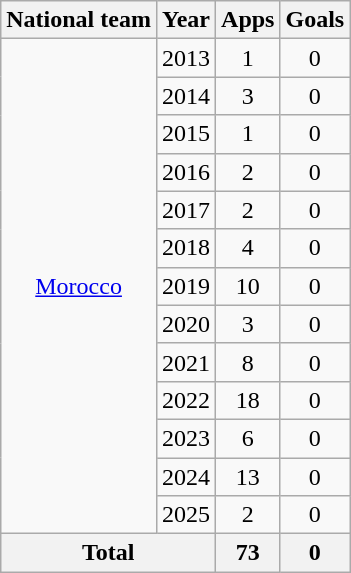<table class="wikitable" style="text-align:center">
<tr>
<th>National team</th>
<th>Year</th>
<th>Apps</th>
<th>Goals</th>
</tr>
<tr>
<td rowspan="13"><a href='#'>Morocco</a></td>
<td>2013</td>
<td>1</td>
<td>0</td>
</tr>
<tr>
<td>2014</td>
<td>3</td>
<td>0</td>
</tr>
<tr>
<td>2015</td>
<td>1</td>
<td>0</td>
</tr>
<tr>
<td>2016</td>
<td>2</td>
<td>0</td>
</tr>
<tr>
<td>2017</td>
<td>2</td>
<td>0</td>
</tr>
<tr>
<td>2018</td>
<td>4</td>
<td>0</td>
</tr>
<tr>
<td>2019</td>
<td>10</td>
<td>0</td>
</tr>
<tr>
<td>2020</td>
<td>3</td>
<td>0</td>
</tr>
<tr>
<td>2021</td>
<td>8</td>
<td>0</td>
</tr>
<tr>
<td>2022</td>
<td>18</td>
<td>0</td>
</tr>
<tr>
<td>2023</td>
<td>6</td>
<td>0</td>
</tr>
<tr>
<td>2024</td>
<td>13</td>
<td>0</td>
</tr>
<tr>
<td>2025</td>
<td>2</td>
<td>0</td>
</tr>
<tr>
<th colspan="2">Total</th>
<th>73</th>
<th>0</th>
</tr>
</table>
